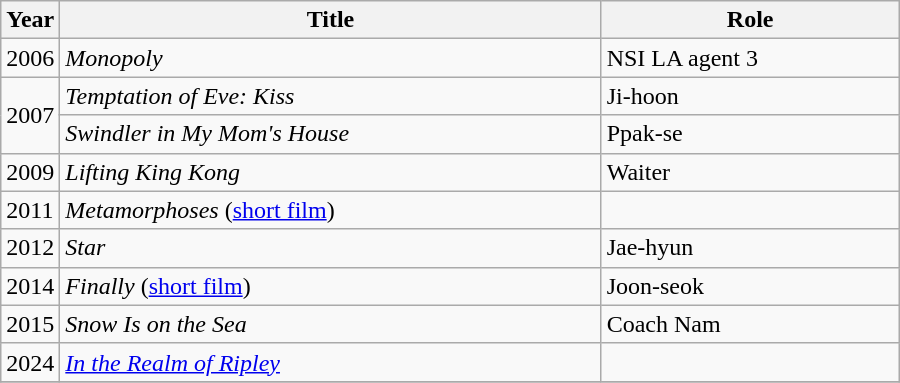<table class="wikitable" style="width:600px">
<tr>
<th width=10>Year</th>
<th>Title</th>
<th>Role</th>
</tr>
<tr>
<td>2006</td>
<td><em>Monopoly</em></td>
<td>NSI LA agent 3</td>
</tr>
<tr>
<td rowspan=2>2007</td>
<td><em>Temptation of Eve: Kiss</em></td>
<td>Ji-hoon</td>
</tr>
<tr>
<td><em>Swindler in My Mom's House</em></td>
<td>Ppak-se</td>
</tr>
<tr>
<td>2009</td>
<td><em>Lifting King Kong</em></td>
<td>Waiter</td>
</tr>
<tr>
<td>2011</td>
<td><em>Metamorphoses</em> (<a href='#'>short film</a>)</td>
<td></td>
</tr>
<tr>
<td>2012</td>
<td><em>Star</em></td>
<td>Jae-hyun</td>
</tr>
<tr>
<td>2014</td>
<td><em>Finally</em> (<a href='#'>short film</a>)</td>
<td>Joon-seok</td>
</tr>
<tr>
<td>2015</td>
<td><em>Snow Is on the Sea</em></td>
<td>Coach Nam</td>
</tr>
<tr>
<td>2024</td>
<td><em><a href='#'>In the Realm of Ripley</a></em></td>
<td></td>
</tr>
<tr>
</tr>
</table>
